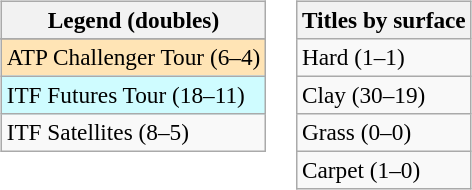<table>
<tr valign=top>
<td><br><table class=wikitable style=font-size:97%>
<tr>
<th>Legend (doubles)</th>
</tr>
<tr bgcolor=e5d1cb>
</tr>
<tr bgcolor=moccasin>
<td>ATP Challenger Tour (6–4)</td>
</tr>
<tr bgcolor=cffcff>
<td>ITF Futures Tour (18–11)</td>
</tr>
<tr>
<td>ITF Satellites (8–5)</td>
</tr>
</table>
</td>
<td><br><table class=wikitable style=font-size:97%>
<tr>
<th>Titles by surface</th>
</tr>
<tr>
<td>Hard (1–1)</td>
</tr>
<tr>
<td>Clay (30–19)</td>
</tr>
<tr>
<td>Grass (0–0)</td>
</tr>
<tr>
<td>Carpet (1–0)</td>
</tr>
</table>
</td>
</tr>
</table>
